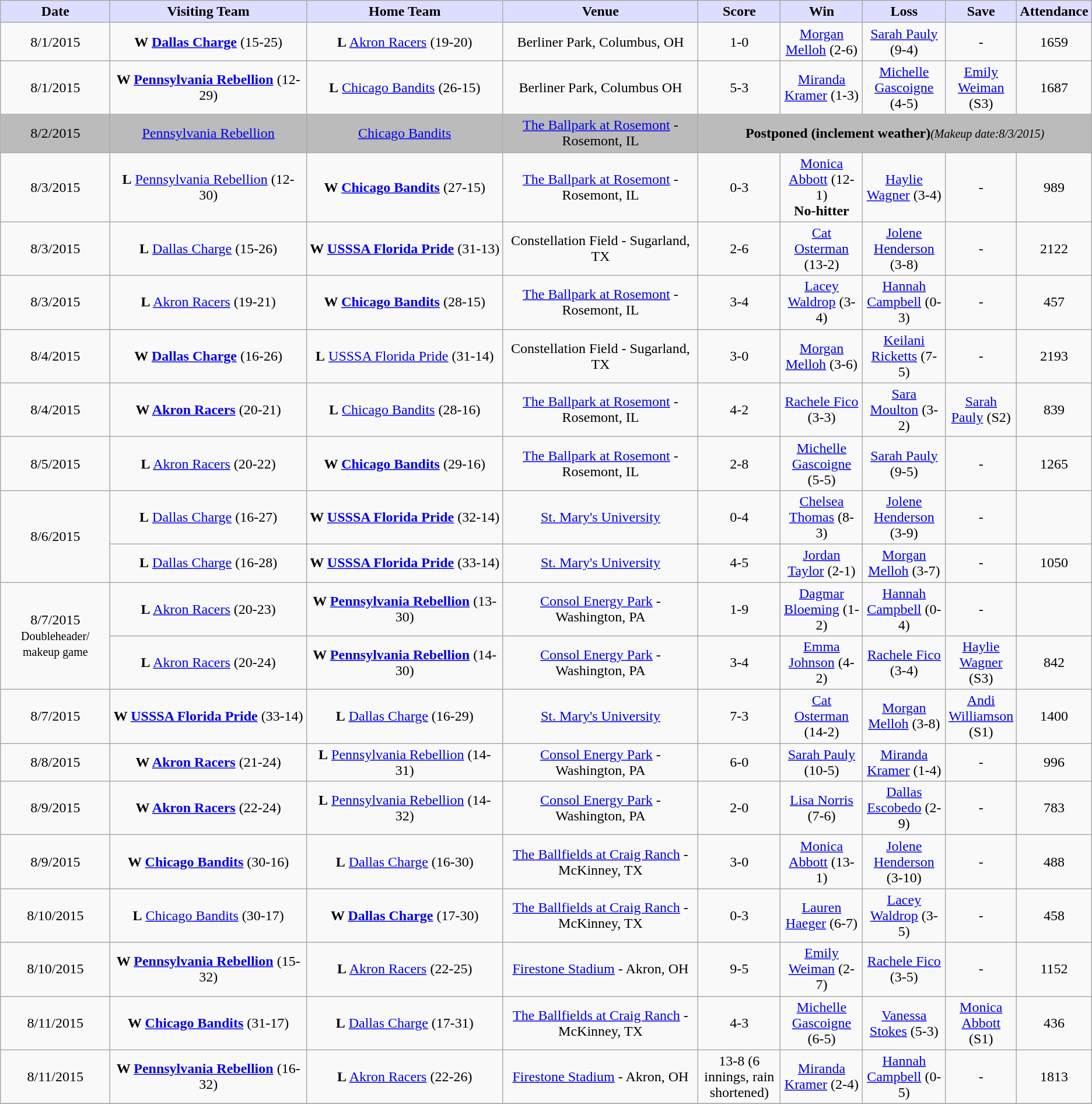<table class="wikitable"  style="text-align:center;">
<tr>
<th style="background:#ddf; width:11%;">Date</th>
<th style="background:#ddf; width:21%;">Visiting Team</th>
<th style="background:#ddf; width:21%;">Home Team</th>
<th style="background:#ddf; width:21%;">Venue</th>
<th style="background:#ddf; width:8%;">Score</th>
<th style="background:#ddf; width:8%;">Win</th>
<th style="background:#ddf; width:8%;">Loss</th>
<th style="background:#ddf; width:8%;">Save</th>
<th style="background:#ddf; width:1%;">Attendance</th>
</tr>
<tr>
<td>8/1/2015</td>
<td><strong>W <a href='#'>Dallas Charge</a></strong> (15-25)</td>
<td><strong>L</strong> <a href='#'>Akron Racers</a> (19-20)</td>
<td>Berliner Park, Columbus, OH</td>
<td>1-0</td>
<td><a href='#'>Morgan Melloh</a> (2-6)</td>
<td><a href='#'>Sarah Pauly</a> (9-4)</td>
<td>-</td>
<td>1659</td>
</tr>
<tr>
<td>8/1/2015</td>
<td><strong>W <a href='#'>Pennsylvania Rebellion</a></strong> (12-29)</td>
<td><strong>L</strong> <a href='#'>Chicago Bandits</a> (26-15)</td>
<td>Berliner Park, Columbus OH</td>
<td>5-3</td>
<td><a href='#'>Miranda Kramer</a> (1-3)</td>
<td><a href='#'>Michelle Gascoigne</a> (4-5)</td>
<td><a href='#'>Emily Weiman</a> (S3)</td>
<td>1687</td>
</tr>
<tr style="background:#bbb">
<td>8/2/2015</td>
<td><a href='#'>Pennsylvania Rebellion</a></td>
<td><a href='#'>Chicago Bandits</a></td>
<td><a href='#'>The Ballpark at Rosemont</a> - Rosemont, IL</td>
<td colspan="5"><strong>Postponed (inclement weather)</strong><small><em>(Makeup date:8/3/2015)</em></small></td>
</tr>
<tr>
<td>8/3/2015</td>
<td><strong>L</strong> <a href='#'>Pennsylvania Rebellion</a> (12-30)</td>
<td><strong>W <a href='#'>Chicago Bandits</a></strong> (27-15)</td>
<td><a href='#'>The Ballpark at Rosemont</a> - Rosemont, IL</td>
<td>0-3</td>
<td><a href='#'>Monica Abbott</a> (12-1)<br><strong>No-hitter</strong></td>
<td><a href='#'>Haylie Wagner</a> (3-4)</td>
<td>-</td>
<td>989</td>
</tr>
<tr>
<td>8/3/2015</td>
<td><strong>L</strong> <a href='#'>Dallas Charge</a> (15-26)</td>
<td><strong>W <a href='#'>USSSA Florida Pride</a></strong> (31-13)</td>
<td>Constellation Field - Sugarland, TX</td>
<td>2-6</td>
<td><a href='#'>Cat Osterman</a> (13-2)</td>
<td><a href='#'>Jolene Henderson</a> (3-8)</td>
<td>-</td>
<td>2122</td>
</tr>
<tr>
<td>8/3/2015</td>
<td><strong>L</strong> <a href='#'>Akron Racers</a> (19-21)</td>
<td><strong>W <a href='#'>Chicago Bandits</a></strong> (28-15)</td>
<td><a href='#'>The Ballpark at Rosemont</a> - Rosemont, IL</td>
<td>3-4</td>
<td><a href='#'>Lacey Waldrop</a> (3-4)</td>
<td><a href='#'>Hannah Campbell</a> (0-3)</td>
<td>-</td>
<td>457</td>
</tr>
<tr>
<td>8/4/2015</td>
<td><strong>W <a href='#'>Dallas Charge</a></strong> (16-26)</td>
<td><strong>L</strong> <a href='#'>USSSA Florida Pride</a> (31-14)</td>
<td>Constellation Field - Sugarland, TX</td>
<td>3-0</td>
<td><a href='#'>Morgan Melloh</a> (3-6)</td>
<td><a href='#'>Keilani Ricketts</a> (7-5)</td>
<td>-</td>
<td>2193</td>
</tr>
<tr>
<td>8/4/2015</td>
<td><strong>W <a href='#'>Akron Racers</a></strong> (20-21)</td>
<td><strong>L</strong> <a href='#'>Chicago Bandits</a> (28-16)</td>
<td><a href='#'>The Ballpark at Rosemont</a> - Rosemont, IL</td>
<td>4-2</td>
<td><a href='#'>Rachele Fico</a> (3-3)</td>
<td><a href='#'>Sara Moulton</a> (3-2)</td>
<td><a href='#'>Sarah Pauly</a> (S2)</td>
<td>839</td>
</tr>
<tr>
<td>8/5/2015</td>
<td><strong>L</strong> <a href='#'>Akron Racers</a> (20-22)</td>
<td><strong>W  <a href='#'>Chicago Bandits</a></strong> (29-16)</td>
<td><a href='#'>The Ballpark at Rosemont</a> - Rosemont, IL</td>
<td>2-8</td>
<td><a href='#'>Michelle Gascoigne</a> (5-5)</td>
<td><a href='#'>Sarah Pauly</a> (9-5)</td>
<td>-</td>
<td>1265</td>
</tr>
<tr>
<td rowspan=2>8/6/2015</td>
<td><strong>L</strong> <a href='#'>Dallas Charge</a> (16-27)</td>
<td><strong>W <a href='#'>USSSA Florida Pride</a></strong> (32-14)</td>
<td><a href='#'>St. Mary's University</a></td>
<td>0-4</td>
<td><a href='#'>Chelsea Thomas</a> (8-3)</td>
<td><a href='#'>Jolene Henderson</a> (3-9)</td>
<td>-</td>
<td></td>
</tr>
<tr>
<td><strong>L</strong> <a href='#'>Dallas Charge</a> (16-28)</td>
<td><strong>W <a href='#'>USSSA Florida Pride</a></strong> (33-14)</td>
<td><a href='#'>St. Mary's University</a></td>
<td>4-5</td>
<td><a href='#'>Jordan Taylor</a> (2-1)</td>
<td><a href='#'>Morgan Melloh</a> (3-7)</td>
<td>-</td>
<td>1050</td>
</tr>
<tr>
<td rowspan=2>8/7/2015<br><small>Doubleheader/ makeup game</small></td>
<td><strong>L</strong> <a href='#'>Akron Racers</a> (20-23)</td>
<td><strong>W <a href='#'>Pennsylvania Rebellion</a></strong> (13-30)</td>
<td><a href='#'>Consol Energy Park</a> - Washington, PA</td>
<td>1-9</td>
<td><a href='#'>Dagmar Bloeming</a> (1-2)</td>
<td><a href='#'>Hannah Campbell</a> (0-4)</td>
<td>-</td>
<td></td>
</tr>
<tr>
<td><strong>L</strong> <a href='#'>Akron Racers</a> (20-24)</td>
<td><strong>W <a href='#'>Pennsylvania Rebellion</a></strong> (14-30)</td>
<td><a href='#'>Consol Energy Park</a> - Washington, PA</td>
<td>3-4</td>
<td><a href='#'>Emma Johnson</a> (4-2)</td>
<td><a href='#'>Rachele Fico</a> (3-4)</td>
<td><a href='#'>Haylie Wagner</a> (S3)</td>
<td>842</td>
</tr>
<tr>
<td>8/7/2015</td>
<td><strong>W <a href='#'>USSSA Florida Pride</a></strong> (33-14)</td>
<td><strong>L</strong> <a href='#'>Dallas Charge</a> (16-29)</td>
<td><a href='#'>St. Mary's University</a></td>
<td>7-3</td>
<td><a href='#'>Cat Osterman</a> (14-2)</td>
<td><a href='#'>Morgan Melloh</a> (3-8)</td>
<td><a href='#'>Andi Williamson</a> (S1)</td>
<td>1400</td>
</tr>
<tr>
<td>8/8/2015</td>
<td><strong>W <a href='#'>Akron Racers</a></strong> (21-24)</td>
<td><strong>L</strong> <a href='#'>Pennsylvania Rebellion</a> (14-31)</td>
<td><a href='#'>Consol Energy Park</a> - Washington, PA</td>
<td>6-0</td>
<td><a href='#'>Sarah Pauly</a> (10-5)</td>
<td><a href='#'>Miranda Kramer</a> (1-4)</td>
<td>-</td>
<td>996</td>
</tr>
<tr>
<td>8/9/2015</td>
<td><strong>W <a href='#'>Akron Racers</a></strong> (22-24)</td>
<td><strong>L</strong> <a href='#'>Pennsylvania Rebellion</a> (14-32)</td>
<td><a href='#'>Consol Energy Park</a> - Washington, PA</td>
<td>2-0</td>
<td><a href='#'>Lisa Norris</a> (7-6)</td>
<td><a href='#'>Dallas Escobedo</a> (2-9)</td>
<td>-</td>
<td>783</td>
</tr>
<tr>
<td>8/9/2015</td>
<td><strong>W <a href='#'>Chicago Bandits</a></strong> (30-16)</td>
<td><strong>L</strong> <a href='#'>Dallas Charge</a> (16-30)</td>
<td><a href='#'>The Ballfields at Craig Ranch</a> - McKinney, TX</td>
<td>3-0</td>
<td><a href='#'>Monica Abbott</a> (13-1)</td>
<td><a href='#'>Jolene Henderson</a> (3-10)</td>
<td>-</td>
<td>488</td>
</tr>
<tr>
<td>8/10/2015</td>
<td><strong>L</strong> <a href='#'>Chicago Bandits</a> (30-17)</td>
<td><strong>W <a href='#'>Dallas Charge</a></strong> (17-30)</td>
<td><a href='#'>The Ballfields at Craig Ranch</a> - McKinney, TX</td>
<td>0-3</td>
<td><a href='#'>Lauren Haeger</a> (6-7)</td>
<td><a href='#'>Lacey Waldrop</a> (3-5)</td>
<td>-</td>
<td>458</td>
</tr>
<tr>
<td>8/10/2015</td>
<td><strong>W <a href='#'>Pennsylvania Rebellion</a></strong> (15-32)</td>
<td><strong>L</strong> <a href='#'>Akron Racers</a> (22-25)</td>
<td><a href='#'>Firestone Stadium</a> - Akron, OH</td>
<td>9-5</td>
<td><a href='#'>Emily Weiman</a> (2-7)</td>
<td><a href='#'>Rachele Fico</a> (3-5)</td>
<td>-</td>
<td>1152</td>
</tr>
<tr>
<td>8/11/2015</td>
<td><strong>W <a href='#'>Chicago Bandits</a></strong> (31-17)</td>
<td><strong>L</strong> <a href='#'>Dallas Charge</a> (17-31)</td>
<td><a href='#'>The Ballfields at Craig Ranch</a> - McKinney, TX</td>
<td>4-3</td>
<td><a href='#'>Michelle Gascoigne</a> (6-5)</td>
<td><a href='#'>Vanessa Stokes</a> (5-3)</td>
<td><a href='#'>Monica Abbott</a> (S1)</td>
<td>436</td>
</tr>
<tr>
<td>8/11/2015</td>
<td><strong>W <a href='#'>Pennsylvania Rebellion</a></strong> (16-32)</td>
<td><strong>L</strong> <a href='#'>Akron Racers</a> (22-26)</td>
<td><a href='#'>Firestone Stadium</a> - Akron, OH</td>
<td>13-8 (6 innings, rain shortened)</td>
<td><a href='#'>Miranda Kramer</a> (2-4)</td>
<td><a href='#'>Hannah Campbell</a> (0-5)</td>
<td>-</td>
<td>1813</td>
</tr>
<tr>
</tr>
</table>
